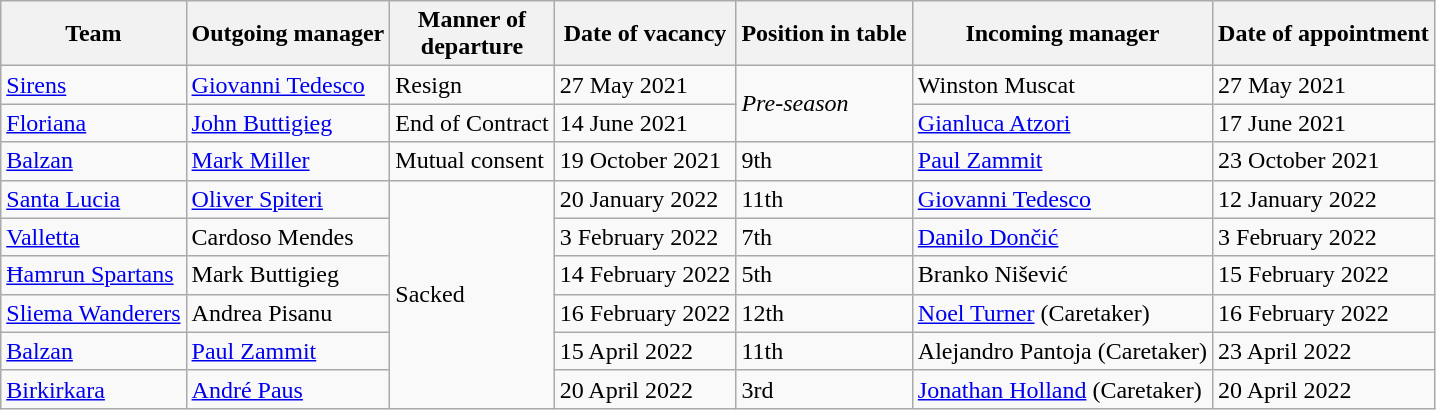<table class="wikitable sortable">
<tr>
<th>Team</th>
<th>Outgoing manager</th>
<th>Manner of<br>departure</th>
<th>Date of vacancy</th>
<th>Position in table</th>
<th>Incoming manager</th>
<th>Date of appointment</th>
</tr>
<tr>
<td><a href='#'>Sirens</a></td>
<td> <a href='#'>Giovanni Tedesco</a></td>
<td>Resign</td>
<td>27 May 2021</td>
<td rowspan="2"><em>Pre-season</em></td>
<td> Winston Muscat</td>
<td>27 May 2021</td>
</tr>
<tr>
<td><a href='#'>Floriana</a></td>
<td> <a href='#'>John Buttigieg</a></td>
<td>End of Contract</td>
<td>14 June 2021</td>
<td> <a href='#'>Gianluca Atzori</a></td>
<td>17 June 2021</td>
</tr>
<tr>
<td><a href='#'>Balzan</a></td>
<td> <a href='#'>Mark Miller</a></td>
<td>Mutual consent</td>
<td>19 October 2021</td>
<td>9th</td>
<td> <a href='#'>Paul Zammit</a></td>
<td>23 October 2021</td>
</tr>
<tr>
<td><a href='#'>Santa Lucia</a></td>
<td> <a href='#'>Oliver Spiteri</a></td>
<td rowspan="6">Sacked</td>
<td>20 January 2022</td>
<td>11th</td>
<td> <a href='#'>Giovanni Tedesco</a></td>
<td>12 January 2022</td>
</tr>
<tr>
<td><a href='#'>Valletta</a></td>
<td> Cardoso Mendes</td>
<td>3 February 2022</td>
<td>7th</td>
<td> <a href='#'>Danilo Dončić</a></td>
<td>3 February 2022</td>
</tr>
<tr>
<td><a href='#'>Ħamrun Spartans</a></td>
<td> Mark Buttigieg</td>
<td>14 February 2022</td>
<td>5th</td>
<td> Branko Nišević</td>
<td>15 February 2022</td>
</tr>
<tr>
<td><a href='#'>Sliema Wanderers</a></td>
<td> Andrea Pisanu</td>
<td>16 February 2022</td>
<td>12th</td>
<td> <a href='#'>Noel Turner</a> (Caretaker)</td>
<td>16 February 2022</td>
</tr>
<tr>
<td><a href='#'>Balzan</a></td>
<td> <a href='#'>Paul Zammit</a></td>
<td>15 April 2022</td>
<td>11th</td>
<td> Alejandro Pantoja (Caretaker)</td>
<td>23 April 2022</td>
</tr>
<tr>
<td><a href='#'>Birkirkara</a></td>
<td> <a href='#'>André Paus</a></td>
<td>20 April 2022</td>
<td>3rd</td>
<td> <a href='#'>Jonathan Holland</a> (Caretaker)</td>
<td>20 April 2022</td>
</tr>
</table>
